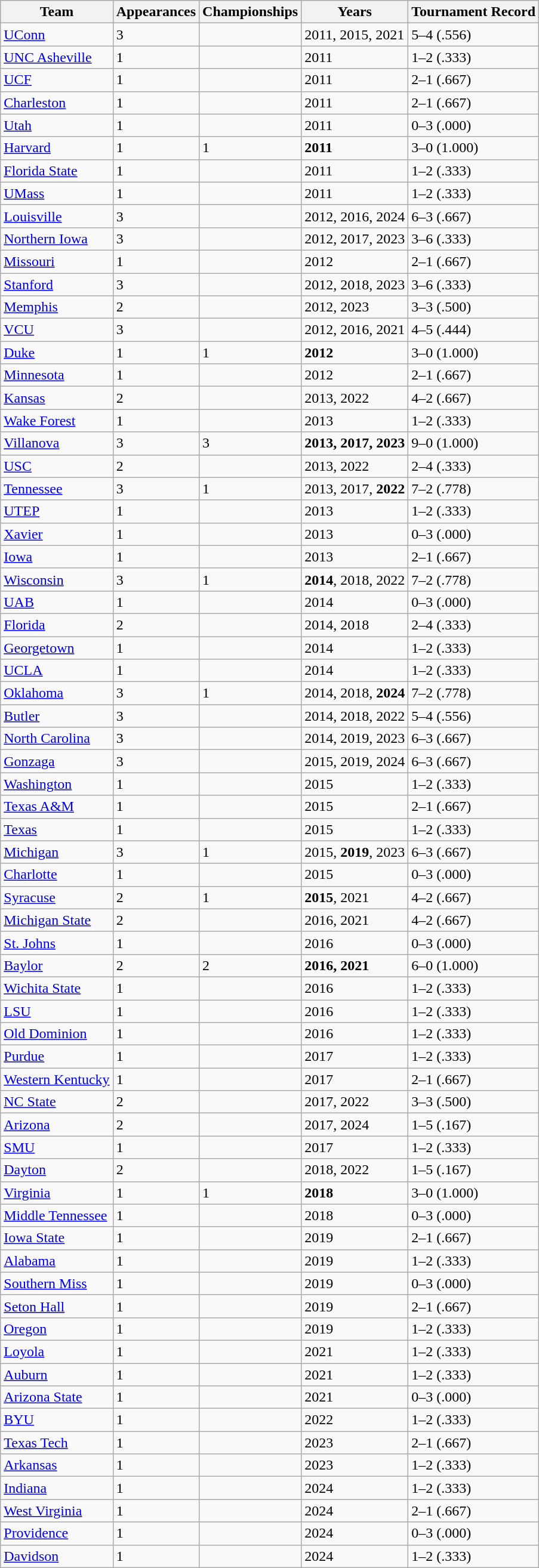<table class="wikitable sortable">
<tr>
<th>Team</th>
<th>Appearances</th>
<th>Championships</th>
<th>Years</th>
<th>Tournament Record</th>
</tr>
<tr>
<td><a href='#'>UConn</a></td>
<td>3</td>
<td></td>
<td>2011, 2015, 2021</td>
<td>5–4 (.556)</td>
</tr>
<tr>
<td><a href='#'>UNC Asheville</a></td>
<td>1</td>
<td></td>
<td>2011</td>
<td>1–2 (.333)</td>
</tr>
<tr>
<td><a href='#'>UCF</a></td>
<td>1</td>
<td></td>
<td>2011</td>
<td>2–1 (.667)</td>
</tr>
<tr>
<td><a href='#'>Charleston</a></td>
<td>1</td>
<td></td>
<td>2011</td>
<td>2–1 (.667)</td>
</tr>
<tr>
<td><a href='#'>Utah</a></td>
<td>1</td>
<td></td>
<td>2011</td>
<td>0–3 (.000)</td>
</tr>
<tr>
<td><a href='#'>Harvard</a></td>
<td>1</td>
<td>1</td>
<td><strong>2011</strong></td>
<td>3–0 (1.000)</td>
</tr>
<tr>
<td><a href='#'>Florida State</a></td>
<td>1</td>
<td></td>
<td>2011</td>
<td>1–2 (.333)</td>
</tr>
<tr>
<td><a href='#'>UMass</a></td>
<td>1</td>
<td></td>
<td>2011</td>
<td>1–2 (.333)</td>
</tr>
<tr>
<td><a href='#'>Louisville</a></td>
<td>3</td>
<td></td>
<td>2012, 2016, 2024</td>
<td>6–3 (.667)</td>
</tr>
<tr>
<td><a href='#'>Northern Iowa</a></td>
<td>3</td>
<td></td>
<td>2012, 2017, 2023</td>
<td>3–6 (.333)</td>
</tr>
<tr>
<td><a href='#'>Missouri</a></td>
<td>1</td>
<td></td>
<td>2012</td>
<td>2–1 (.667)</td>
</tr>
<tr>
<td><a href='#'>Stanford</a></td>
<td>3</td>
<td></td>
<td>2012, 2018, 2023</td>
<td>3–6 (.333)</td>
</tr>
<tr>
<td><a href='#'>Memphis</a></td>
<td>2</td>
<td></td>
<td>2012, 2023</td>
<td>3–3 (.500)</td>
</tr>
<tr>
<td><a href='#'>VCU</a></td>
<td>3</td>
<td></td>
<td>2012, 2016, 2021</td>
<td>4–5  (.444)</td>
</tr>
<tr>
<td><a href='#'>Duke</a></td>
<td>1</td>
<td>1</td>
<td><strong>2012</strong></td>
<td>3–0 (1.000)</td>
</tr>
<tr>
<td><a href='#'>Minnesota</a></td>
<td>1</td>
<td></td>
<td>2012</td>
<td>2–1 (.667)</td>
</tr>
<tr>
<td><a href='#'>Kansas</a></td>
<td>2</td>
<td></td>
<td>2013, 2022</td>
<td>4–2 (.667)</td>
</tr>
<tr>
<td><a href='#'>Wake Forest</a></td>
<td>1</td>
<td></td>
<td>2013</td>
<td>1–2 (.333)</td>
</tr>
<tr>
<td><a href='#'>Villanova</a></td>
<td>3</td>
<td>3</td>
<td><strong>2013, 2017, 2023</strong></td>
<td>9–0 (1.000)</td>
</tr>
<tr>
<td><a href='#'>USC</a></td>
<td>2</td>
<td></td>
<td>2013, 2022</td>
<td>2–4 (.333)</td>
</tr>
<tr>
<td><a href='#'>Tennessee</a></td>
<td>3</td>
<td>1</td>
<td>2013, 2017, <strong>2022</strong></td>
<td>7–2 (.778)</td>
</tr>
<tr>
<td><a href='#'>UTEP</a></td>
<td>1</td>
<td></td>
<td>2013</td>
<td>1–2 (.333)</td>
</tr>
<tr>
<td><a href='#'>Xavier</a></td>
<td>1</td>
<td></td>
<td>2013</td>
<td>0–3 (.000)</td>
</tr>
<tr>
<td><a href='#'>Iowa</a></td>
<td>1</td>
<td></td>
<td>2013</td>
<td>2–1 (.667)</td>
</tr>
<tr>
<td><a href='#'>Wisconsin</a></td>
<td>3</td>
<td>1</td>
<td><strong>2014</strong>, 2018, 2022</td>
<td>7–2 (.778)</td>
</tr>
<tr>
<td><a href='#'>UAB</a></td>
<td>1</td>
<td></td>
<td>2014</td>
<td>0–3 (.000)</td>
</tr>
<tr>
<td><a href='#'>Florida</a></td>
<td>2</td>
<td></td>
<td>2014, 2018</td>
<td>2–4 (.333)</td>
</tr>
<tr>
<td><a href='#'>Georgetown</a></td>
<td>1</td>
<td></td>
<td>2014</td>
<td>1–2 (.333)</td>
</tr>
<tr>
<td><a href='#'>UCLA</a></td>
<td>1</td>
<td></td>
<td>2014</td>
<td>1–2 (.333)</td>
</tr>
<tr>
<td><a href='#'>Oklahoma</a></td>
<td>3</td>
<td>1</td>
<td>2014, 2018, <strong>2024</strong></td>
<td>7–2 (.778)</td>
</tr>
<tr>
<td><a href='#'>Butler</a></td>
<td>3</td>
<td></td>
<td>2014, 2018, 2022</td>
<td>5–4 (.556)</td>
</tr>
<tr>
<td><a href='#'>North Carolina</a></td>
<td>3</td>
<td></td>
<td>2014, 2019, 2023</td>
<td>6–3 (.667)</td>
</tr>
<tr>
<td><a href='#'>Gonzaga</a></td>
<td>3</td>
<td></td>
<td>2015, 2019, 2024</td>
<td>6–3 (.667)</td>
</tr>
<tr>
<td><a href='#'>Washington</a></td>
<td>1</td>
<td></td>
<td>2015</td>
<td>1–2 (.333)</td>
</tr>
<tr>
<td><a href='#'>Texas A&M</a></td>
<td>1</td>
<td></td>
<td>2015</td>
<td>2–1 (.667)</td>
</tr>
<tr>
<td><a href='#'>Texas</a></td>
<td>1</td>
<td></td>
<td>2015</td>
<td>1–2 (.333)</td>
</tr>
<tr>
<td><a href='#'>Michigan</a></td>
<td>3</td>
<td>1</td>
<td>2015, <strong>2019</strong>, 2023</td>
<td>6–3 (.667)</td>
</tr>
<tr>
<td><a href='#'>Charlotte</a></td>
<td>1</td>
<td></td>
<td>2015</td>
<td>0–3 (.000)</td>
</tr>
<tr>
<td><a href='#'>Syracuse</a></td>
<td>2</td>
<td>1</td>
<td><strong>2015</strong>, 2021</td>
<td>4–2 (.667)</td>
</tr>
<tr>
<td><a href='#'>Michigan State</a></td>
<td>2</td>
<td></td>
<td>2016, 2021</td>
<td>4–2 (.667)</td>
</tr>
<tr>
<td><a href='#'>St. Johns</a></td>
<td>1</td>
<td></td>
<td>2016</td>
<td>0–3 (.000)</td>
</tr>
<tr>
<td><a href='#'>Baylor</a></td>
<td>2</td>
<td>2</td>
<td><strong>2016, 2021</strong></td>
<td>6–0 (1.000)</td>
</tr>
<tr>
<td><a href='#'>Wichita State</a></td>
<td>1</td>
<td></td>
<td>2016</td>
<td>1–2 (.333)</td>
</tr>
<tr>
<td><a href='#'>LSU</a></td>
<td>1</td>
<td></td>
<td>2016</td>
<td>1–2 (.333)</td>
</tr>
<tr>
<td><a href='#'>Old Dominion</a></td>
<td>1</td>
<td></td>
<td>2016</td>
<td>1–2 (.333)</td>
</tr>
<tr>
<td><a href='#'>Purdue</a></td>
<td>1</td>
<td></td>
<td>2017</td>
<td>1–2 (.333)</td>
</tr>
<tr>
<td><a href='#'>Western Kentucky</a></td>
<td>1</td>
<td></td>
<td>2017</td>
<td>2–1 (.667)</td>
</tr>
<tr>
<td><a href='#'>NC State</a></td>
<td>2</td>
<td></td>
<td>2017, 2022</td>
<td>3–3 (.500)</td>
</tr>
<tr>
<td><a href='#'>Arizona</a></td>
<td>2</td>
<td></td>
<td>2017, 2024</td>
<td>1–5 (.167)</td>
</tr>
<tr>
<td><a href='#'>SMU</a></td>
<td>1</td>
<td></td>
<td>2017</td>
<td>1–2 (.333)</td>
</tr>
<tr>
<td><a href='#'>Dayton</a></td>
<td>2</td>
<td></td>
<td>2018, 2022</td>
<td>1–5 (.167)</td>
</tr>
<tr>
<td><a href='#'>Virginia</a></td>
<td>1</td>
<td>1</td>
<td><strong>2018</strong></td>
<td>3–0 (1.000)</td>
</tr>
<tr>
<td><a href='#'>Middle Tennessee</a></td>
<td>1</td>
<td></td>
<td>2018</td>
<td>0–3 (.000)</td>
</tr>
<tr>
<td><a href='#'>Iowa State</a></td>
<td>1</td>
<td></td>
<td>2019</td>
<td>2–1 (.667)</td>
</tr>
<tr>
<td><a href='#'>Alabama</a></td>
<td>1</td>
<td></td>
<td>2019</td>
<td>1–2 (.333)</td>
</tr>
<tr>
<td><a href='#'>Southern Miss</a></td>
<td>1</td>
<td></td>
<td>2019</td>
<td>0–3 (.000)</td>
</tr>
<tr>
<td><a href='#'>Seton Hall</a></td>
<td>1</td>
<td></td>
<td>2019</td>
<td>2–1 (.667)</td>
</tr>
<tr>
<td><a href='#'>Oregon</a></td>
<td>1</td>
<td></td>
<td>2019</td>
<td>1–2 (.333)</td>
</tr>
<tr>
<td><a href='#'>Loyola</a></td>
<td>1</td>
<td></td>
<td>2021</td>
<td>1–2 (.333)</td>
</tr>
<tr>
<td><a href='#'>Auburn</a></td>
<td>1</td>
<td></td>
<td>2021</td>
<td>1–2 (.333)</td>
</tr>
<tr>
<td><a href='#'>Arizona State</a></td>
<td>1</td>
<td></td>
<td>2021</td>
<td>0–3 (.000)</td>
</tr>
<tr>
<td><a href='#'>BYU</a></td>
<td>1</td>
<td></td>
<td>2022</td>
<td>1–2 (.333)</td>
</tr>
<tr>
<td><a href='#'>Texas Tech</a></td>
<td>1</td>
<td></td>
<td>2023</td>
<td>2–1 (.667)</td>
</tr>
<tr>
<td><a href='#'>Arkansas</a></td>
<td>1</td>
<td></td>
<td>2023</td>
<td>1–2 (.333)</td>
</tr>
<tr>
<td><a href='#'>Indiana</a></td>
<td>1</td>
<td></td>
<td>2024</td>
<td>1–2 (.333)</td>
</tr>
<tr>
<td><a href='#'>West Virginia</a></td>
<td>1</td>
<td></td>
<td>2024</td>
<td>2–1 (.667)</td>
</tr>
<tr>
<td><a href='#'>Providence</a></td>
<td>1</td>
<td></td>
<td>2024</td>
<td>0–3 (.000)</td>
</tr>
<tr>
<td><a href='#'>Davidson</a></td>
<td>1</td>
<td></td>
<td>2024</td>
<td>1–2 (.333)</td>
</tr>
</table>
